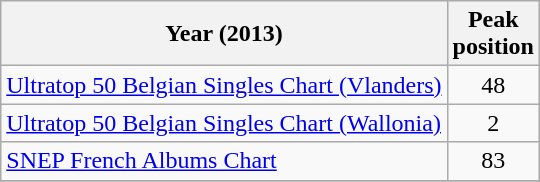<table class="wikitable sortable">
<tr>
<th align="left">Year (2013)</th>
<th align="left">Peak<br>position</th>
</tr>
<tr>
<td><a href='#'>Ultratop 50 Belgian Singles Chart (Vlanders)</a></td>
<td align="center">48</td>
</tr>
<tr>
<td><a href='#'>Ultratop 50 Belgian Singles Chart (Wallonia)</a></td>
<td align="center">2</td>
</tr>
<tr>
<td><a href='#'>SNEP French Albums Chart</a></td>
<td align="center">83</td>
</tr>
<tr>
</tr>
</table>
